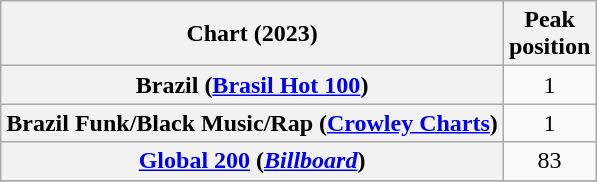<table class="wikitable sortable plainrowheaders" style="text-align:center">
<tr>
<th scope="col">Chart (2023)</th>
<th scope="col">Peak<br> position</th>
</tr>
<tr>
<th scope="row">Brazil (<a href='#'>Brasil Hot 100</a>)</th>
<td>1</td>
</tr>
<tr>
<th scope="row">Brazil Funk/Black Music/Rap (<a href='#'>Crowley Charts</a>)</th>
<td>1</td>
</tr>
<tr>
<th scope="row"><a href='#'>Global 200</a> (<em><a href='#'>Billboard</a></em>)</th>
<td>83</td>
</tr>
<tr>
</tr>
</table>
